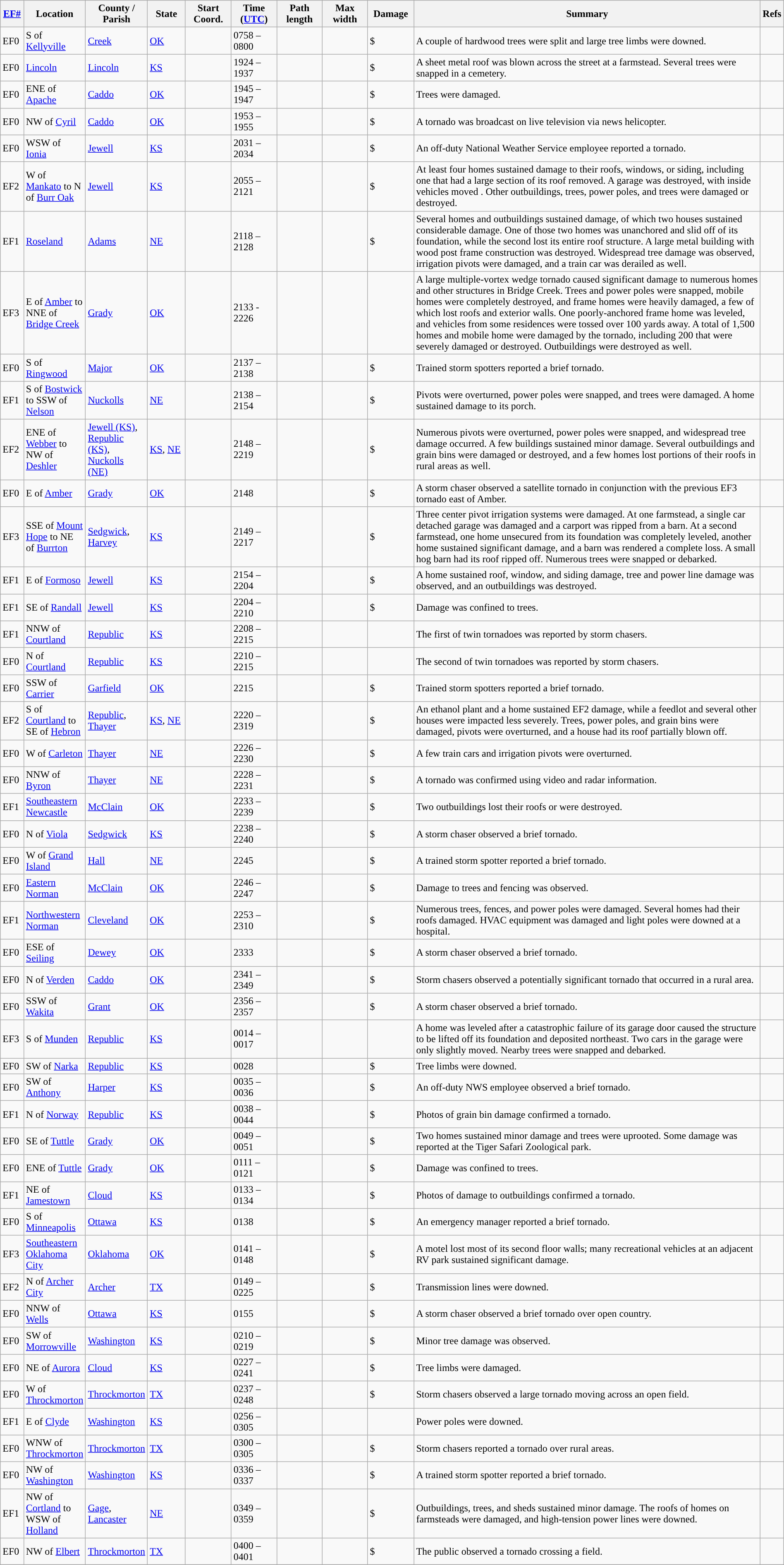<table class="wikitable sortable" style="width:100%;">
<tr>
<th scope="col" width="3%" align="center"><a href='#'>EF#</a></th>
<th scope="col" width="7%" align="center" class="unsortable">Location</th>
<th scope="col" width="6%" align="center" class="unsortable">County / Parish</th>
<th scope="col" width="5%" align="center">State</th>
<th scope="col" width="6%" align="center">Start Coord.</th>
<th scope="col" width="6%" align="center">Time (<a href='#'>UTC</a>)</th>
<th scope="col" width="6%" align="center">Path length</th>
<th scope="col" width="6%" align="center">Max width</th>
<th scope="col" width="6%" align="center">Damage</th>
<th scope="col" width="48%" class="unsortable" align="center">Summary</th>
<th scope="col" width="48%" class="unsortable" align="center">Refs</th>
</tr>
<tr>
<td>EF0</td>
<td>S of <a href='#'>Kellyville</a></td>
<td><a href='#'>Creek</a></td>
<td><a href='#'>OK</a></td>
<td></td>
<td>0758 – 0800</td>
<td></td>
<td></td>
<td>$</td>
<td>A couple of hardwood trees were split and large tree limbs were downed.</td>
<td></td>
</tr>
<tr>
<td>EF0</td>
<td><a href='#'>Lincoln</a></td>
<td><a href='#'>Lincoln</a></td>
<td><a href='#'>KS</a></td>
<td></td>
<td>1924 – 1937</td>
<td></td>
<td></td>
<td>$</td>
<td>A sheet metal roof was blown across the street at a farmstead. Several trees were snapped in a cemetery.</td>
<td></td>
</tr>
<tr>
<td>EF0</td>
<td>ENE of <a href='#'>Apache</a></td>
<td><a href='#'>Caddo</a></td>
<td><a href='#'>OK</a></td>
<td></td>
<td>1945 – 1947</td>
<td></td>
<td></td>
<td>$</td>
<td>Trees were damaged.</td>
<td></td>
</tr>
<tr>
<td>EF0</td>
<td>NW of <a href='#'>Cyril</a></td>
<td><a href='#'>Caddo</a></td>
<td><a href='#'>OK</a></td>
<td></td>
<td>1953 – 1955</td>
<td></td>
<td></td>
<td>$</td>
<td>A tornado was broadcast on live television via news helicopter.</td>
<td></td>
</tr>
<tr>
<td>EF0</td>
<td>WSW of <a href='#'>Ionia</a></td>
<td><a href='#'>Jewell</a></td>
<td><a href='#'>KS</a></td>
<td></td>
<td>2031 – 2034</td>
<td></td>
<td></td>
<td>$</td>
<td>An off-duty National Weather Service employee reported a tornado.</td>
<td></td>
</tr>
<tr>
<td>EF2</td>
<td>W of <a href='#'>Mankato</a> to N of <a href='#'>Burr Oak</a></td>
<td><a href='#'>Jewell</a></td>
<td><a href='#'>KS</a></td>
<td></td>
<td>2055 – 2121</td>
<td></td>
<td></td>
<td>$</td>
<td>At least four homes sustained damage to their roofs, windows, or siding, including one that had a large section of its roof removed. A garage was destroyed, with inside vehicles moved . Other outbuildings, trees, power poles, and trees were damaged or destroyed.</td>
<td></td>
</tr>
<tr>
<td>EF1</td>
<td><a href='#'>Roseland</a></td>
<td><a href='#'>Adams</a></td>
<td><a href='#'>NE</a></td>
<td></td>
<td>2118 – 2128</td>
<td></td>
<td></td>
<td>$</td>
<td>Several homes and outbuildings sustained damage, of which two houses sustained considerable damage. One of those two homes was unanchored and slid off of its foundation, while the second lost its entire roof structure. A large metal building with wood post frame construction was destroyed. Widespread tree damage was observed, irrigation pivots were damaged, and a train car was derailed as well.</td>
<td></td>
</tr>
<tr>
<td>EF3</td>
<td>E of <a href='#'>Amber</a> to NNE of <a href='#'>Bridge Creek</a></td>
<td><a href='#'>Grady</a></td>
<td><a href='#'>OK</a></td>
<td></td>
<td>2133 - 2226</td>
<td></td>
<td></td>
<td></td>
<td>A large multiple-vortex wedge tornado caused significant damage to numerous homes and other structures in Bridge Creek. Trees and power poles were snapped, mobile homes were completely destroyed, and frame homes were heavily damaged, a few of which lost roofs and exterior walls. One poorly-anchored frame home was leveled, and vehicles from some residences were tossed over 100 yards away. A total of 1,500 homes and mobile home were damaged by the tornado, including 200 that were severely damaged or destroyed. Outbuildings were destroyed as well.</td>
<td></td>
</tr>
<tr>
<td>EF0</td>
<td>S of <a href='#'>Ringwood</a></td>
<td><a href='#'>Major</a></td>
<td><a href='#'>OK</a></td>
<td></td>
<td>2137 – 2138</td>
<td></td>
<td></td>
<td>$</td>
<td>Trained storm spotters reported a brief tornado.</td>
<td></td>
</tr>
<tr>
<td>EF1</td>
<td>S of <a href='#'>Bostwick</a> to SSW of <a href='#'>Nelson</a></td>
<td><a href='#'>Nuckolls</a></td>
<td><a href='#'>NE</a></td>
<td></td>
<td>2138 – 2154</td>
<td></td>
<td></td>
<td>$</td>
<td>Pivots were overturned, power poles were snapped, and trees were damaged. A home sustained damage to its porch.</td>
<td></td>
</tr>
<tr>
<td>EF2</td>
<td>ENE of <a href='#'>Webber</a> to NW of <a href='#'>Deshler</a></td>
<td><a href='#'>Jewell (KS)</a>, <a href='#'>Republic (KS)</a>, <a href='#'>Nuckolls (NE)</a></td>
<td><a href='#'>KS</a>, <a href='#'>NE</a></td>
<td></td>
<td>2148 – 2219</td>
<td></td>
<td></td>
<td>$</td>
<td>Numerous pivots were overturned, power poles were snapped, and widespread tree damage occurred. A few buildings sustained minor damage. Several outbuildings and grain bins were damaged or destroyed, and a few homes lost portions of their roofs in rural areas as well.</td>
<td><br></td>
</tr>
<tr>
<td>EF0</td>
<td>E of <a href='#'>Amber</a></td>
<td><a href='#'>Grady</a></td>
<td><a href='#'>OK</a></td>
<td></td>
<td>2148</td>
<td></td>
<td></td>
<td>$</td>
<td>A storm chaser observed a satellite tornado in conjunction with the previous EF3 tornado east of Amber.</td>
<td></td>
</tr>
<tr>
<td>EF3</td>
<td>SSE of <a href='#'>Mount Hope</a> to NE of <a href='#'>Burrton</a></td>
<td><a href='#'>Sedgwick</a>, <a href='#'>Harvey</a></td>
<td><a href='#'>KS</a></td>
<td></td>
<td>2149 – 2217</td>
<td></td>
<td></td>
<td>$</td>
<td>Three center pivot irrigation systems were damaged. At one farmstead, a single car detached garage was damaged and a carport was ripped from a barn. At a second farmstead, one home unsecured from its foundation was completely leveled, another home sustained significant damage, and a barn was rendered a complete loss. A small hog barn had its roof ripped off. Numerous trees were snapped or debarked.</td>
<td></td>
</tr>
<tr>
<td>EF1</td>
<td>E of <a href='#'>Formoso</a></td>
<td><a href='#'>Jewell</a></td>
<td><a href='#'>KS</a></td>
<td></td>
<td>2154 – 2204</td>
<td></td>
<td></td>
<td>$</td>
<td>A home sustained roof, window, and siding damage, tree and power line damage was observed, and an outbuildings was destroyed.</td>
<td></td>
</tr>
<tr>
<td>EF1</td>
<td>SE of <a href='#'>Randall</a></td>
<td><a href='#'>Jewell</a></td>
<td><a href='#'>KS</a></td>
<td></td>
<td>2204 – 2210</td>
<td></td>
<td></td>
<td>$</td>
<td>Damage was confined to trees.</td>
<td></td>
</tr>
<tr>
<td>EF1</td>
<td>NNW of <a href='#'>Courtland</a></td>
<td><a href='#'>Republic</a></td>
<td><a href='#'>KS</a></td>
<td></td>
<td>2208 – 2215</td>
<td></td>
<td></td>
<td></td>
<td>The first of twin tornadoes was reported by storm chasers.</td>
<td></td>
</tr>
<tr>
<td>EF0</td>
<td>N of <a href='#'>Courtland</a></td>
<td><a href='#'>Republic</a></td>
<td><a href='#'>KS</a></td>
<td></td>
<td>2210 – 2215</td>
<td></td>
<td></td>
<td></td>
<td>The second of twin tornadoes was reported by storm chasers.</td>
<td></td>
</tr>
<tr>
<td>EF0</td>
<td>SSW of <a href='#'>Carrier</a></td>
<td><a href='#'>Garfield</a></td>
<td><a href='#'>OK</a></td>
<td></td>
<td>2215</td>
<td></td>
<td></td>
<td>$</td>
<td>Trained storm spotters reported a brief tornado.</td>
<td></td>
</tr>
<tr>
<td>EF2</td>
<td>S of <a href='#'>Courtland</a> to SE of <a href='#'>Hebron</a></td>
<td><a href='#'>Republic</a>, <a href='#'>Thayer</a></td>
<td><a href='#'>KS</a>, <a href='#'>NE</a></td>
<td></td>
<td>2220 – 2319</td>
<td></td>
<td></td>
<td>$</td>
<td>An ethanol plant and a home sustained EF2 damage, while a feedlot and several other houses were impacted less severely. Trees, power poles, and grain bins were damaged, pivots were overturned, and a house had its roof partially blown off.</td>
<td></td>
</tr>
<tr>
<td>EF0</td>
<td>W of <a href='#'>Carleton</a></td>
<td><a href='#'>Thayer</a></td>
<td><a href='#'>NE</a></td>
<td></td>
<td>2226 – 2230</td>
<td></td>
<td></td>
<td>$</td>
<td>A few train cars and irrigation pivots were overturned.</td>
<td></td>
</tr>
<tr>
<td>EF0</td>
<td>NNW of <a href='#'>Byron</a></td>
<td><a href='#'>Thayer</a></td>
<td><a href='#'>NE</a></td>
<td></td>
<td>2228 – 2231</td>
<td></td>
<td></td>
<td>$</td>
<td>A tornado was confirmed using video and radar information.</td>
<td></td>
</tr>
<tr>
<td>EF1</td>
<td><a href='#'>Southeastern Newcastle</a></td>
<td><a href='#'>McClain</a></td>
<td><a href='#'>OK</a></td>
<td></td>
<td>2233 – 2239</td>
<td></td>
<td></td>
<td>$</td>
<td>Two outbuildings lost their roofs or were destroyed.</td>
<td></td>
</tr>
<tr>
<td>EF0</td>
<td>N of <a href='#'>Viola</a></td>
<td><a href='#'>Sedgwick</a></td>
<td><a href='#'>KS</a></td>
<td></td>
<td>2238 – 2240</td>
<td></td>
<td></td>
<td>$</td>
<td>A storm chaser observed a brief tornado.</td>
<td></td>
</tr>
<tr>
<td>EF0</td>
<td>W of <a href='#'>Grand Island</a></td>
<td><a href='#'>Hall</a></td>
<td><a href='#'>NE</a></td>
<td></td>
<td>2245</td>
<td></td>
<td></td>
<td>$</td>
<td>A trained storm spotter reported a brief tornado.</td>
<td></td>
</tr>
<tr>
<td>EF0</td>
<td><a href='#'>Eastern Norman</a></td>
<td><a href='#'>McClain</a></td>
<td><a href='#'>OK</a></td>
<td></td>
<td>2246 – 2247</td>
<td></td>
<td></td>
<td>$</td>
<td>Damage to trees and fencing was observed.</td>
<td></td>
</tr>
<tr>
<td>EF1</td>
<td><a href='#'>Northwestern Norman</a></td>
<td><a href='#'>Cleveland</a></td>
<td><a href='#'>OK</a></td>
<td></td>
<td>2253 – 2310</td>
<td></td>
<td></td>
<td>$</td>
<td>Numerous trees, fences, and power poles were damaged. Several homes had their roofs damaged. HVAC equipment was damaged and light poles were downed at a hospital.</td>
<td></td>
</tr>
<tr>
<td>EF0</td>
<td>ESE of <a href='#'>Seiling</a></td>
<td><a href='#'>Dewey</a></td>
<td><a href='#'>OK</a></td>
<td></td>
<td>2333</td>
<td></td>
<td></td>
<td>$</td>
<td>A storm chaser observed a brief tornado.</td>
<td></td>
</tr>
<tr>
<td>EF0</td>
<td>N of <a href='#'>Verden</a></td>
<td><a href='#'>Caddo</a></td>
<td><a href='#'>OK</a></td>
<td></td>
<td>2341 – 2349</td>
<td></td>
<td></td>
<td>$</td>
<td>Storm chasers observed a potentially significant tornado that occurred in a rural area.</td>
<td></td>
</tr>
<tr>
<td>EF0</td>
<td>SSW of <a href='#'>Wakita</a></td>
<td><a href='#'>Grant</a></td>
<td><a href='#'>OK</a></td>
<td></td>
<td>2356 – 2357</td>
<td></td>
<td></td>
<td>$</td>
<td>A storm chaser observed a brief tornado.</td>
<td></td>
</tr>
<tr>
<td>EF3</td>
<td>S of <a href='#'>Munden</a></td>
<td><a href='#'>Republic</a></td>
<td><a href='#'>KS</a></td>
<td></td>
<td>0014 – 0017</td>
<td></td>
<td></td>
<td></td>
<td>A home was leveled after a catastrophic failure of its garage door caused the structure to be lifted off its foundation and deposited  northeast. Two cars in the garage were only slightly moved. Nearby trees were snapped and debarked.</td>
<td></td>
</tr>
<tr>
<td>EF0</td>
<td>SW of <a href='#'>Narka</a></td>
<td><a href='#'>Republic</a></td>
<td><a href='#'>KS</a></td>
<td></td>
<td>0028</td>
<td></td>
<td></td>
<td>$</td>
<td>Tree limbs were downed.</td>
<td></td>
</tr>
<tr>
<td>EF0</td>
<td>SW of <a href='#'>Anthony</a></td>
<td><a href='#'>Harper</a></td>
<td><a href='#'>KS</a></td>
<td></td>
<td>0035 – 0036</td>
<td></td>
<td></td>
<td>$</td>
<td>An off-duty NWS employee observed a brief tornado.</td>
<td></td>
</tr>
<tr>
<td>EF1</td>
<td>N of <a href='#'>Norway</a></td>
<td><a href='#'>Republic</a></td>
<td><a href='#'>KS</a></td>
<td></td>
<td>0038 – 0044</td>
<td></td>
<td></td>
<td>$</td>
<td>Photos of grain bin damage confirmed a tornado.</td>
<td></td>
</tr>
<tr>
<td>EF0</td>
<td>SE of <a href='#'>Tuttle</a></td>
<td><a href='#'>Grady</a></td>
<td><a href='#'>OK</a></td>
<td></td>
<td>0049 – 0051</td>
<td></td>
<td></td>
<td>$</td>
<td>Two homes sustained minor damage and trees were uprooted. Some damage was reported at the Tiger Safari Zoological park.</td>
<td></td>
</tr>
<tr>
<td>EF0</td>
<td>ENE of <a href='#'>Tuttle</a></td>
<td><a href='#'>Grady</a></td>
<td><a href='#'>OK</a></td>
<td></td>
<td>0111 – 0121</td>
<td></td>
<td></td>
<td>$</td>
<td>Damage was confined to trees.</td>
<td></td>
</tr>
<tr>
<td>EF1</td>
<td>NE of <a href='#'>Jamestown</a></td>
<td><a href='#'>Cloud</a></td>
<td><a href='#'>KS</a></td>
<td></td>
<td>0133 – 0134</td>
<td></td>
<td></td>
<td>$</td>
<td>Photos of damage to outbuildings confirmed a tornado.</td>
<td></td>
</tr>
<tr>
<td>EF0</td>
<td>S of <a href='#'>Minneapolis</a></td>
<td><a href='#'>Ottawa</a></td>
<td><a href='#'>KS</a></td>
<td></td>
<td>0138</td>
<td></td>
<td></td>
<td>$</td>
<td>An emergency manager reported a brief tornado.</td>
<td></td>
</tr>
<tr>
<td>EF3</td>
<td><a href='#'>Southeastern Oklahoma City</a></td>
<td><a href='#'>Oklahoma</a></td>
<td><a href='#'>OK</a></td>
<td></td>
<td>0141 – 0148</td>
<td></td>
<td></td>
<td>$</td>
<td>A motel lost most of its second floor walls; many recreational vehicles at an adjacent RV park sustained significant damage.</td>
<td></td>
</tr>
<tr>
<td>EF2</td>
<td>N of <a href='#'>Archer City</a></td>
<td><a href='#'>Archer</a></td>
<td><a href='#'>TX</a></td>
<td></td>
<td>0149 – 0225</td>
<td></td>
<td></td>
<td>$</td>
<td>Transmission lines were downed.</td>
<td></td>
</tr>
<tr>
<td>EF0</td>
<td>NNW of <a href='#'>Wells</a></td>
<td><a href='#'>Ottawa</a></td>
<td><a href='#'>KS</a></td>
<td></td>
<td>0155</td>
<td></td>
<td></td>
<td>$</td>
<td>A storm chaser observed a brief tornado over open country.</td>
<td></td>
</tr>
<tr>
<td>EF0</td>
<td>SW of <a href='#'>Morrowville</a></td>
<td><a href='#'>Washington</a></td>
<td><a href='#'>KS</a></td>
<td></td>
<td>0210 – 0219</td>
<td></td>
<td></td>
<td>$</td>
<td>Minor tree damage was observed.</td>
<td></td>
</tr>
<tr>
<td>EF0</td>
<td>NE of <a href='#'>Aurora</a></td>
<td><a href='#'>Cloud</a></td>
<td><a href='#'>KS</a></td>
<td></td>
<td>0227 – 0241</td>
<td></td>
<td></td>
<td>$</td>
<td>Tree limbs were damaged.</td>
<td></td>
</tr>
<tr>
<td>EF0</td>
<td>W of <a href='#'>Throckmorton</a></td>
<td><a href='#'>Throckmorton</a></td>
<td><a href='#'>TX</a></td>
<td></td>
<td>0237 – 0248</td>
<td></td>
<td></td>
<td>$</td>
<td>Storm chasers observed a large tornado moving across an open field.</td>
<td></td>
</tr>
<tr>
<td>EF1</td>
<td>E of <a href='#'>Clyde</a></td>
<td><a href='#'>Washington</a></td>
<td><a href='#'>KS</a></td>
<td></td>
<td>0256 – 0305</td>
<td></td>
<td></td>
<td></td>
<td>Power poles were downed.</td>
<td></td>
</tr>
<tr>
<td>EF0</td>
<td>WNW of <a href='#'>Throckmorton</a></td>
<td><a href='#'>Throckmorton</a></td>
<td><a href='#'>TX</a></td>
<td></td>
<td>0300 – 0305</td>
<td></td>
<td></td>
<td>$</td>
<td>Storm chasers reported a tornado over rural areas.</td>
<td></td>
</tr>
<tr>
<td>EF0</td>
<td>NW of <a href='#'>Washington</a></td>
<td><a href='#'>Washington</a></td>
<td><a href='#'>KS</a></td>
<td></td>
<td>0336 – 0337</td>
<td></td>
<td></td>
<td>$</td>
<td>A trained storm spotter reported a brief tornado.</td>
<td></td>
</tr>
<tr>
<td>EF1</td>
<td>NW of <a href='#'>Cortland</a> to WSW of <a href='#'>Holland</a></td>
<td><a href='#'>Gage</a>, <a href='#'>Lancaster</a></td>
<td><a href='#'>NE</a></td>
<td></td>
<td>0349 – 0359</td>
<td></td>
<td></td>
<td>$</td>
<td>Outbuildings, trees, and sheds sustained minor damage. The roofs of homes on farmsteads were damaged, and high-tension power lines were downed.</td>
<td></td>
</tr>
<tr>
<td>EF0</td>
<td>NW of <a href='#'>Elbert</a></td>
<td><a href='#'>Throckmorton</a></td>
<td><a href='#'>TX</a></td>
<td></td>
<td>0400 – 0401</td>
<td></td>
<td></td>
<td>$</td>
<td>The public observed a tornado crossing a field.</td>
<td></td>
</tr>
<tr>
</tr>
</table>
